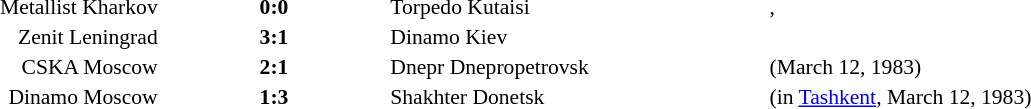<table style="width:100%;" cellspacing="1">
<tr>
<th width=20%></th>
<th width=12%></th>
<th width=20%></th>
<th></th>
</tr>
<tr style=font-size:90%>
<td align=right>Metallist Kharkov</td>
<td align=center><strong>0:0</strong></td>
<td>Torpedo Kutaisi</td>
<td>, </td>
</tr>
<tr style=font-size:90%>
<td align=right>Zenit Leningrad</td>
<td align=center><strong>3:1</strong></td>
<td>Dinamo Kiev</td>
<td></td>
</tr>
<tr style=font-size:90%>
<td align=right>CSKA Moscow</td>
<td align=center><strong>2:1</strong></td>
<td>Dnepr Dnepropetrovsk</td>
<td>(March 12, 1983)</td>
</tr>
<tr style=font-size:90%>
<td align=right>Dinamo Moscow</td>
<td align=center><strong>1:3</strong></td>
<td>Shakhter Donetsk</td>
<td> (in <a href='#'>Tashkent</a>, March 12, 1983)</td>
</tr>
</table>
